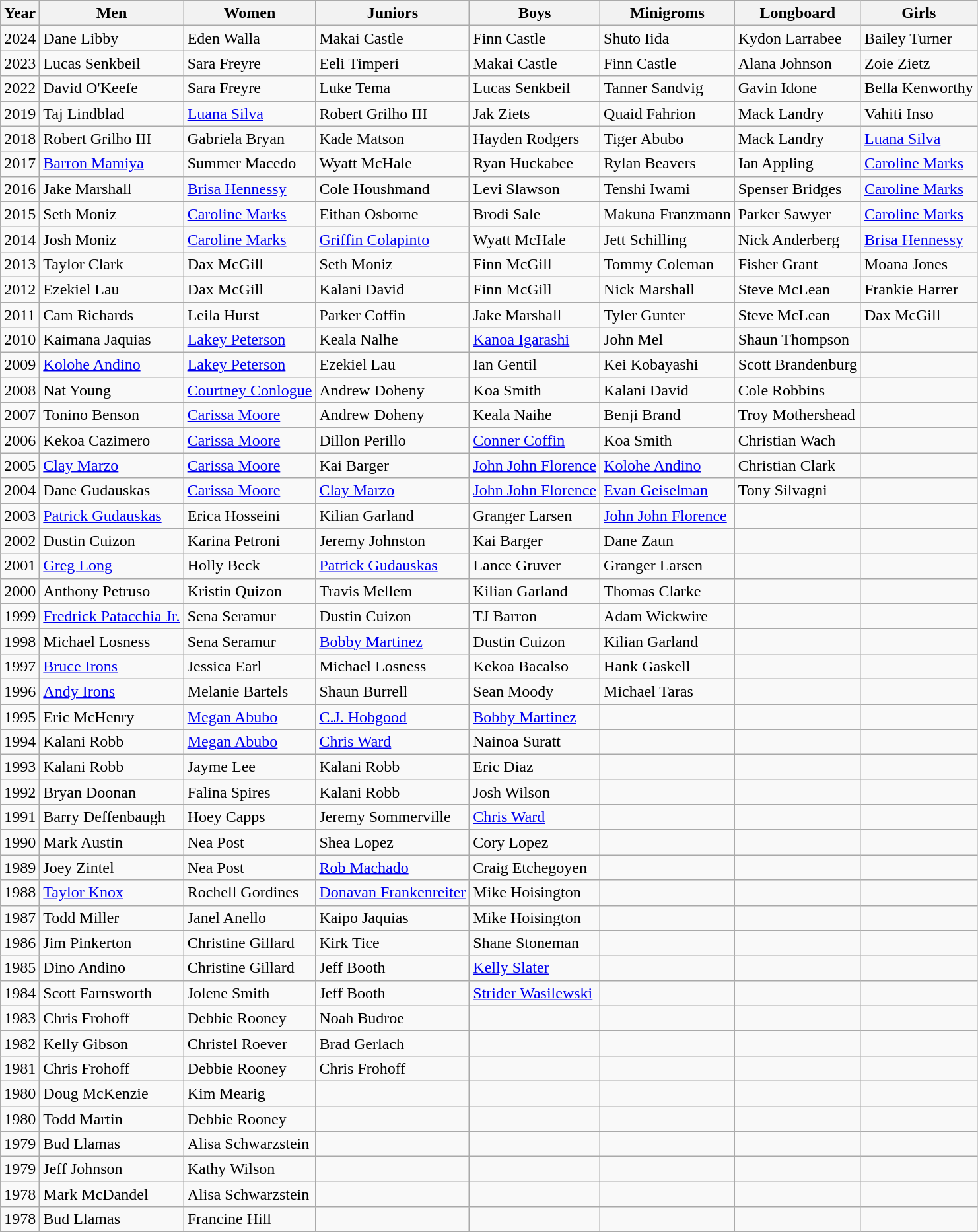<table class="wikitable">
<tr>
<th><strong>Year</strong></th>
<th><strong>Men</strong></th>
<th><strong>Women</strong></th>
<th><strong>Juniors</strong></th>
<th><strong>Boys</strong></th>
<th><strong>Minigroms</strong></th>
<th><strong>Longboard</strong></th>
<th><strong>Girls</strong></th>
</tr>
<tr>
<td>2024</td>
<td>Dane Libby</td>
<td>Eden Walla</td>
<td>Makai Castle</td>
<td>Finn Castle</td>
<td>Shuto Iida</td>
<td>Kydon Larrabee</td>
<td>Bailey Turner</td>
</tr>
<tr>
<td>2023</td>
<td>Lucas Senkbeil</td>
<td>Sara Freyre</td>
<td>Eeli Timperi</td>
<td>Makai Castle</td>
<td>Finn Castle</td>
<td>Alana Johnson</td>
<td>Zoie Zietz</td>
</tr>
<tr>
<td>2022</td>
<td>David O'Keefe</td>
<td>Sara Freyre</td>
<td>Luke Tema</td>
<td>Lucas Senkbeil</td>
<td>Tanner Sandvig</td>
<td>Gavin Idone</td>
<td>Bella Kenworthy</td>
</tr>
<tr>
<td>2019</td>
<td>Taj Lindblad</td>
<td><a href='#'>Luana Silva</a></td>
<td>Robert Grilho III</td>
<td>Jak Ziets</td>
<td>Quaid Fahrion</td>
<td>Mack Landry</td>
<td>Vahiti Inso</td>
</tr>
<tr>
<td>2018</td>
<td>Robert Grilho III</td>
<td>Gabriela Bryan</td>
<td>Kade Matson</td>
<td>Hayden Rodgers</td>
<td>Tiger Abubo</td>
<td>Mack Landry</td>
<td><a href='#'>Luana Silva</a></td>
</tr>
<tr>
<td>2017</td>
<td><a href='#'>Barron Mamiya</a></td>
<td>Summer Macedo</td>
<td>Wyatt McHale</td>
<td>Ryan Huckabee</td>
<td>Rylan Beavers</td>
<td>Ian Appling</td>
<td><a href='#'>Caroline Marks</a></td>
</tr>
<tr>
<td>2016</td>
<td>Jake Marshall</td>
<td><a href='#'>Brisa Hennessy</a></td>
<td>Cole Houshmand</td>
<td>Levi Slawson</td>
<td>Tenshi Iwami</td>
<td>Spenser Bridges</td>
<td><a href='#'>Caroline Marks</a></td>
</tr>
<tr>
<td>2015</td>
<td>Seth Moniz</td>
<td><a href='#'>Caroline Marks</a></td>
<td>Eithan Osborne</td>
<td>Brodi Sale</td>
<td>Makuna Franzmann</td>
<td>Parker Sawyer</td>
<td><a href='#'>Caroline Marks</a></td>
</tr>
<tr>
<td>2014</td>
<td>Josh Moniz</td>
<td><a href='#'>Caroline Marks</a></td>
<td><a href='#'>Griffin Colapinto</a></td>
<td>Wyatt McHale</td>
<td>Jett Schilling</td>
<td>Nick Anderberg</td>
<td><a href='#'>Brisa Hennessy</a></td>
</tr>
<tr>
<td>2013</td>
<td>Taylor Clark</td>
<td>Dax McGill</td>
<td>Seth Moniz</td>
<td>Finn McGill</td>
<td>Tommy Coleman</td>
<td>Fisher Grant</td>
<td>Moana Jones</td>
</tr>
<tr>
<td>2012</td>
<td>Ezekiel Lau</td>
<td>Dax McGill</td>
<td>Kalani David</td>
<td>Finn McGill</td>
<td>Nick Marshall</td>
<td>Steve McLean</td>
<td>Frankie Harrer</td>
</tr>
<tr>
<td>2011</td>
<td>Cam Richards</td>
<td>Leila Hurst</td>
<td>Parker Coffin</td>
<td>Jake Marshall</td>
<td>Tyler Gunter</td>
<td>Steve McLean</td>
<td>Dax McGill</td>
</tr>
<tr>
<td>2010</td>
<td>Kaimana Jaquias</td>
<td><a href='#'>Lakey Peterson</a></td>
<td>Keala Nalhe</td>
<td><a href='#'>Kanoa Igarashi</a></td>
<td>John Mel</td>
<td>Shaun Thompson</td>
<td></td>
</tr>
<tr>
<td>2009</td>
<td><a href='#'>Kolohe Andino</a></td>
<td><a href='#'>Lakey Peterson</a></td>
<td>Ezekiel Lau</td>
<td>Ian Gentil</td>
<td>Kei Kobayashi</td>
<td>Scott Brandenburg</td>
<td></td>
</tr>
<tr>
<td>2008</td>
<td>Nat Young</td>
<td><a href='#'>Courtney Conlogue</a></td>
<td>Andrew Doheny</td>
<td>Koa Smith</td>
<td>Kalani David</td>
<td>Cole Robbins</td>
<td></td>
</tr>
<tr>
<td>2007</td>
<td>Tonino Benson</td>
<td><a href='#'>Carissa Moore</a></td>
<td>Andrew Doheny</td>
<td>Keala Naihe</td>
<td>Benji Brand</td>
<td>Troy Mothershead</td>
<td></td>
</tr>
<tr>
<td>2006</td>
<td>Kekoa Cazimero</td>
<td><a href='#'>Carissa Moore</a></td>
<td>Dillon Perillo</td>
<td><a href='#'>Conner Coffin</a></td>
<td>Koa Smith</td>
<td>Christian Wach</td>
<td></td>
</tr>
<tr>
<td>2005</td>
<td><a href='#'>Clay Marzo</a></td>
<td><a href='#'>Carissa Moore</a></td>
<td>Kai Barger</td>
<td><a href='#'>John John Florence</a></td>
<td><a href='#'>Kolohe Andino</a></td>
<td>Christian Clark</td>
<td></td>
</tr>
<tr>
<td>2004</td>
<td>Dane Gudauskas</td>
<td><a href='#'>Carissa Moore</a></td>
<td><a href='#'>Clay Marzo</a></td>
<td><a href='#'>John John Florence</a></td>
<td><a href='#'>Evan Geiselman</a></td>
<td>Tony Silvagni</td>
<td></td>
</tr>
<tr>
<td>2003</td>
<td><a href='#'>Patrick Gudauskas</a></td>
<td>Erica Hosseini</td>
<td>Kilian Garland</td>
<td>Granger Larsen</td>
<td><a href='#'>John John Florence</a></td>
<td></td>
<td></td>
</tr>
<tr>
<td>2002</td>
<td>Dustin Cuizon</td>
<td>Karina Petroni</td>
<td>Jeremy Johnston</td>
<td>Kai Barger</td>
<td>Dane Zaun</td>
<td></td>
<td></td>
</tr>
<tr>
<td>2001</td>
<td><a href='#'>Greg Long</a></td>
<td>Holly Beck</td>
<td><a href='#'>Patrick Gudauskas</a></td>
<td>Lance Gruver</td>
<td>Granger Larsen</td>
<td></td>
<td></td>
</tr>
<tr>
<td>2000</td>
<td>Anthony Petruso</td>
<td>Kristin Quizon</td>
<td>Travis Mellem</td>
<td>Kilian Garland</td>
<td>Thomas Clarke</td>
<td></td>
<td></td>
</tr>
<tr>
<td>1999</td>
<td><a href='#'>Fredrick Patacchia Jr.</a></td>
<td>Sena Seramur</td>
<td>Dustin Cuizon</td>
<td>TJ Barron</td>
<td>Adam Wickwire</td>
<td></td>
<td></td>
</tr>
<tr>
<td>1998</td>
<td>Michael Losness</td>
<td>Sena Seramur</td>
<td><a href='#'>Bobby Martinez</a></td>
<td>Dustin Cuizon</td>
<td>Kilian Garland</td>
<td></td>
<td></td>
</tr>
<tr>
<td>1997</td>
<td><a href='#'>Bruce Irons</a></td>
<td>Jessica Earl</td>
<td>Michael Losness</td>
<td>Kekoa Bacalso</td>
<td>Hank Gaskell</td>
<td></td>
<td></td>
</tr>
<tr>
<td>1996</td>
<td><a href='#'>Andy Irons</a></td>
<td>Melanie Bartels</td>
<td>Shaun Burrell</td>
<td>Sean Moody</td>
<td>Michael Taras</td>
<td></td>
<td></td>
</tr>
<tr>
<td>1995</td>
<td>Eric McHenry</td>
<td><a href='#'>Megan Abubo</a></td>
<td><a href='#'>C.J. Hobgood</a></td>
<td><a href='#'>Bobby Martinez</a></td>
<td></td>
<td></td>
<td></td>
</tr>
<tr>
<td>1994</td>
<td>Kalani Robb</td>
<td><a href='#'>Megan Abubo</a></td>
<td><a href='#'>Chris Ward</a></td>
<td>Nainoa Suratt</td>
<td></td>
<td></td>
<td></td>
</tr>
<tr>
<td>1993</td>
<td>Kalani Robb</td>
<td>Jayme Lee</td>
<td>Kalani Robb</td>
<td>Eric Diaz</td>
<td></td>
<td></td>
<td></td>
</tr>
<tr>
<td>1992</td>
<td>Bryan Doonan</td>
<td>Falina Spires</td>
<td>Kalani Robb</td>
<td>Josh Wilson</td>
<td></td>
<td></td>
<td></td>
</tr>
<tr>
<td>1991</td>
<td>Barry Deffenbaugh</td>
<td>Hoey Capps</td>
<td>Jeremy Sommerville</td>
<td><a href='#'>Chris Ward</a></td>
<td></td>
<td></td>
<td></td>
</tr>
<tr>
<td>1990</td>
<td>Mark Austin</td>
<td>Nea Post</td>
<td>Shea Lopez</td>
<td>Cory Lopez</td>
<td></td>
<td></td>
<td></td>
</tr>
<tr>
<td>1989</td>
<td>Joey Zintel</td>
<td>Nea Post</td>
<td><a href='#'>Rob Machado</a></td>
<td>Craig Etchegoyen</td>
<td></td>
<td></td>
<td></td>
</tr>
<tr>
<td>1988</td>
<td><a href='#'>Taylor Knox</a></td>
<td>Rochell Gordines</td>
<td><a href='#'>Donavan Frankenreiter</a></td>
<td>Mike Hoisington</td>
<td></td>
<td></td>
<td></td>
</tr>
<tr>
<td>1987</td>
<td>Todd Miller</td>
<td>Janel Anello</td>
<td>Kaipo Jaquias</td>
<td>Mike Hoisington</td>
<td></td>
<td></td>
<td></td>
</tr>
<tr>
<td>1986</td>
<td>Jim Pinkerton</td>
<td>Christine Gillard</td>
<td>Kirk Tice</td>
<td>Shane Stoneman</td>
<td></td>
<td></td>
<td></td>
</tr>
<tr>
<td>1985</td>
<td>Dino Andino</td>
<td>Christine Gillard</td>
<td>Jeff Booth</td>
<td><a href='#'>Kelly Slater</a></td>
<td></td>
<td></td>
<td></td>
</tr>
<tr>
<td>1984</td>
<td>Scott Farnsworth</td>
<td>Jolene Smith</td>
<td>Jeff Booth</td>
<td><a href='#'>Strider Wasilewski</a></td>
<td></td>
<td></td>
<td></td>
</tr>
<tr>
<td>1983</td>
<td>Chris Frohoff</td>
<td>Debbie Rooney</td>
<td>Noah Budroe</td>
<td></td>
<td></td>
<td></td>
<td></td>
</tr>
<tr>
<td>1982</td>
<td>Kelly Gibson</td>
<td>Christel Roever</td>
<td>Brad Gerlach</td>
<td></td>
<td></td>
<td></td>
<td></td>
</tr>
<tr>
<td>1981</td>
<td>Chris Frohoff</td>
<td>Debbie Rooney</td>
<td>Chris Frohoff</td>
<td></td>
<td></td>
<td></td>
<td></td>
</tr>
<tr>
<td>1980</td>
<td>Doug McKenzie</td>
<td>Kim Mearig</td>
<td></td>
<td></td>
<td></td>
<td></td>
<td></td>
</tr>
<tr>
<td>1980</td>
<td>Todd Martin</td>
<td>Debbie Rooney</td>
<td></td>
<td></td>
<td></td>
<td></td>
<td></td>
</tr>
<tr>
<td>1979</td>
<td>Bud Llamas</td>
<td>Alisa Schwarzstein</td>
<td></td>
<td></td>
<td></td>
<td></td>
<td></td>
</tr>
<tr>
<td>1979</td>
<td>Jeff Johnson</td>
<td>Kathy Wilson</td>
<td></td>
<td></td>
<td></td>
<td></td>
<td></td>
</tr>
<tr>
<td>1978</td>
<td>Mark McDandel</td>
<td>Alisa Schwarzstein</td>
<td></td>
<td></td>
<td></td>
<td></td>
<td></td>
</tr>
<tr>
<td>1978</td>
<td>Bud Llamas</td>
<td>Francine Hill</td>
<td></td>
<td></td>
<td></td>
<td></td>
<td></td>
</tr>
</table>
